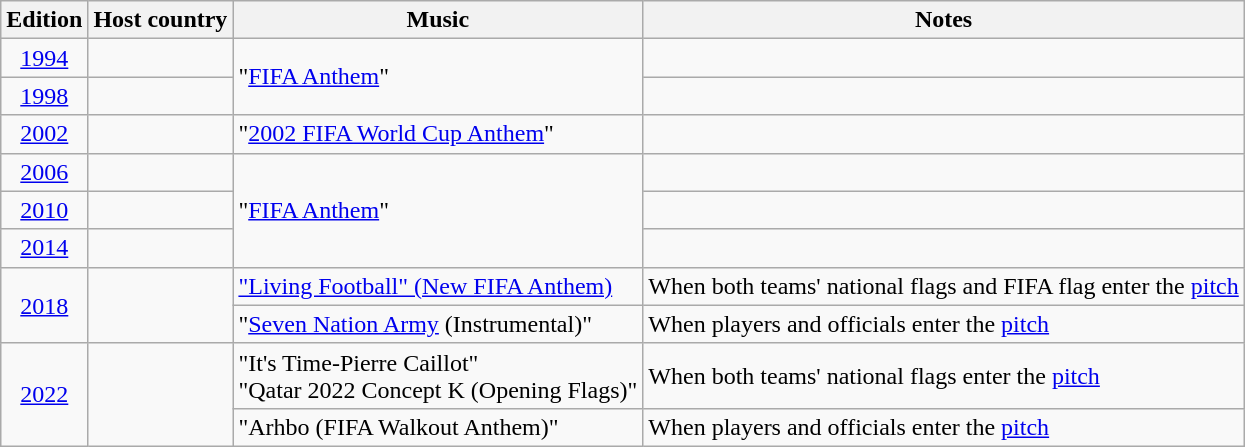<table class="wikitable">
<tr>
<th>Edition</th>
<th>Host country</th>
<th>Music</th>
<th>Notes</th>
</tr>
<tr>
<td align=center><a href='#'>1994</a></td>
<td></td>
<td rowspan="2">"<a href='#'>FIFA Anthem</a>"</td>
<td></td>
</tr>
<tr>
<td align=center><a href='#'>1998</a></td>
<td></td>
<td></td>
</tr>
<tr>
<td align=center><a href='#'>2002</a></td>
<td> <br> </td>
<td>"<a href='#'>2002 FIFA World Cup Anthem</a>"</td>
<td></td>
</tr>
<tr>
<td align=center><a href='#'>2006</a></td>
<td></td>
<td rowspan="3">"<a href='#'>FIFA Anthem</a>"</td>
<td></td>
</tr>
<tr>
<td align=center><a href='#'>2010</a></td>
<td></td>
<td></td>
</tr>
<tr>
<td align=center><a href='#'>2014</a></td>
<td></td>
<td></td>
</tr>
<tr>
<td rowspan="2" align=center><a href='#'>2018</a></td>
<td rowspan="2"></td>
<td><a href='#'>"Living Football" (New FIFA Anthem)</a></td>
<td>When both teams' national flags and FIFA flag enter the <a href='#'>pitch</a></td>
</tr>
<tr>
<td>"<a href='#'>Seven Nation Army</a> (Instrumental)"</td>
<td>When players and officials enter the <a href='#'>pitch</a></td>
</tr>
<tr>
<td rowspan="2" align="center"><a href='#'>2022</a></td>
<td rowspan="2"></td>
<td>"It's Time-Pierre Caillot"<br>"Qatar 2022 Concept K (Opening Flags)"</td>
<td>When both teams' national flags enter the <a href='#'>pitch</a></td>
</tr>
<tr>
<td>"Arhbo (FIFA Walkout Anthem)"</td>
<td>When players and officials enter the <a href='#'>pitch</a></td>
</tr>
</table>
